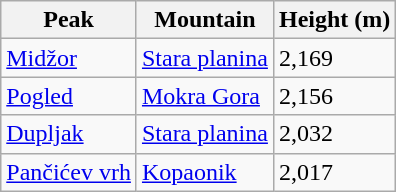<table class="wikitable sortable">
<tr>
<th>Peak</th>
<th>Mountain</th>
<th>Height (m)</th>
</tr>
<tr>
<td><a href='#'>Midžor</a></td>
<td><a href='#'>Stara planina</a></td>
<td>2,169</td>
</tr>
<tr>
<td><a href='#'>Pogled</a></td>
<td><a href='#'>Mokra Gora</a></td>
<td>2,156</td>
</tr>
<tr>
<td><a href='#'>Dupljak</a></td>
<td><a href='#'>Stara planina</a></td>
<td>2,032</td>
</tr>
<tr>
<td><a href='#'>Pančićev vrh</a></td>
<td><a href='#'>Kopaonik</a></td>
<td>2,017</td>
</tr>
</table>
